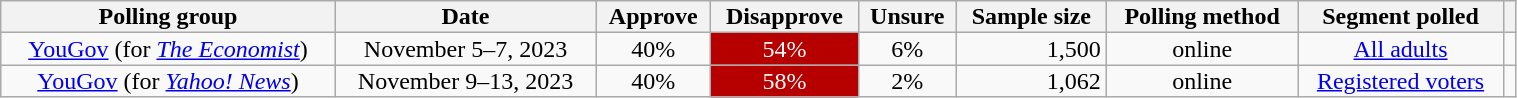<table class="wikitable sortable" style="text-align:center;line-height:14px;width: 80%;">
<tr>
<th class="unsortable">Polling group</th>
<th>Date</th>
<th>Approve</th>
<th>Disapprove</th>
<th>Unsure</th>
<th>Sample size</th>
<th>Polling method</th>
<th class="unsortable">Segment polled</th>
<th class="unsortable"></th>
</tr>
<tr>
<td><a href='#'>YouGov</a> (for <em><a href='#'>The Economist</a></em>)</td>
<td>November 5–7, 2023</td>
<td>40%</td>
<td style="background: #B60000; color: white">54%</td>
<td>6%</td>
<td align=right>1,500</td>
<td>online</td>
<td><a href='#'>All adults</a></td>
<td></td>
</tr>
<tr>
<td><a href='#'>YouGov</a> (for <em><a href='#'>Yahoo! News</a></em>)</td>
<td>November 9–13, 2023</td>
<td>40%</td>
<td style="background: #B60000; color: white">58%</td>
<td>2%</td>
<td align=right>1,062</td>
<td>online</td>
<td><a href='#'>Registered voters</a></td>
<td></td>
</tr>
</table>
